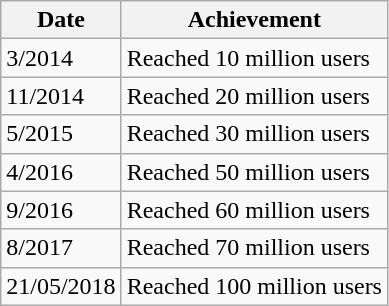<table class="wikitable">
<tr>
<th>Date</th>
<th>Achievement</th>
</tr>
<tr>
<td>3/2014</td>
<td>Reached 10 million users</td>
</tr>
<tr>
<td>11/2014</td>
<td>Reached 20 million users</td>
</tr>
<tr>
<td>5/2015</td>
<td>Reached 30 million users</td>
</tr>
<tr>
<td>4/2016</td>
<td>Reached 50 million users</td>
</tr>
<tr>
<td>9/2016</td>
<td>Reached 60 million users</td>
</tr>
<tr>
<td>8/2017</td>
<td>Reached 70 million users</td>
</tr>
<tr>
<td>21/05/2018</td>
<td>Reached 100 million users</td>
</tr>
</table>
